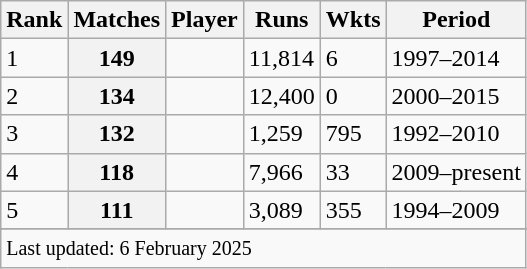<table class="wikitable plainrowheaders sortable">
<tr>
<th>Rank</th>
<th>Matches</th>
<th>Player</th>
<th>Runs</th>
<th>Wkts</th>
<th>Period</th>
</tr>
<tr>
<td>1</td>
<th>149</th>
<td></td>
<td>11,814</td>
<td>6</td>
<td>1997–2014</td>
</tr>
<tr>
<td>2</td>
<th>134</th>
<td></td>
<td>12,400</td>
<td>0</td>
<td>2000–2015</td>
</tr>
<tr>
<td>3</td>
<th>132</th>
<td></td>
<td>1,259</td>
<td>795</td>
<td>1992–2010</td>
</tr>
<tr>
<td>4</td>
<th>118</th>
<td></td>
<td>7,966</td>
<td>33</td>
<td>2009–present</td>
</tr>
<tr>
<td>5</td>
<th>111</th>
<td></td>
<td>3,089</td>
<td>355</td>
<td>1994–2009</td>
</tr>
<tr>
</tr>
<tr class=sortbottom>
<td colspan=6><small>Last updated: 6 February 2025</small></td>
</tr>
</table>
